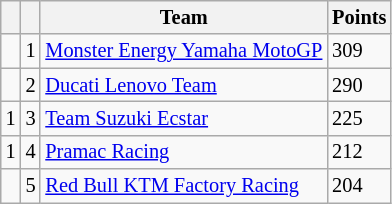<table class="wikitable" style="font-size: 85%;">
<tr>
<th></th>
<th></th>
<th>Team</th>
<th>Points</th>
</tr>
<tr>
<td></td>
<td align=center>1</td>
<td> <a href='#'>Monster Energy Yamaha MotoGP</a></td>
<td align=left>309</td>
</tr>
<tr>
<td></td>
<td align=center>2</td>
<td> <a href='#'>Ducati Lenovo Team</a></td>
<td align=left>290</td>
</tr>
<tr>
<td> 1</td>
<td align=center>3</td>
<td> <a href='#'>Team Suzuki Ecstar</a></td>
<td align=left>225</td>
</tr>
<tr>
<td> 1</td>
<td align=center>4</td>
<td> <a href='#'>Pramac Racing</a></td>
<td align=left>212</td>
</tr>
<tr>
<td></td>
<td align=center>5</td>
<td> <a href='#'>Red Bull KTM Factory Racing</a></td>
<td align=left>204</td>
</tr>
</table>
